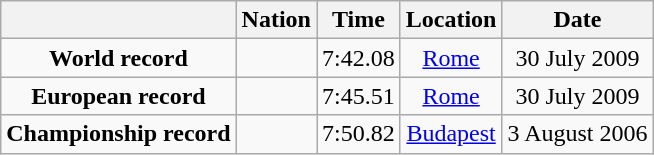<table class=wikitable style=text-align:center>
<tr>
<th></th>
<th>Nation</th>
<th>Time</th>
<th>Location</th>
<th>Date</th>
</tr>
<tr>
<td><strong>World record</strong></td>
<td align=left></td>
<td align=left>7:42.08</td>
<td><a href='#'>Rome</a></td>
<td>30 July 2009</td>
</tr>
<tr>
<td><strong>European record</strong></td>
<td align=left></td>
<td align=left>7:45.51</td>
<td><a href='#'>Rome</a></td>
<td>30 July 2009</td>
</tr>
<tr>
<td><strong>Championship record</strong></td>
<td align=left></td>
<td align=left>7:50.82</td>
<td><a href='#'>Budapest</a></td>
<td>3 August 2006</td>
</tr>
</table>
